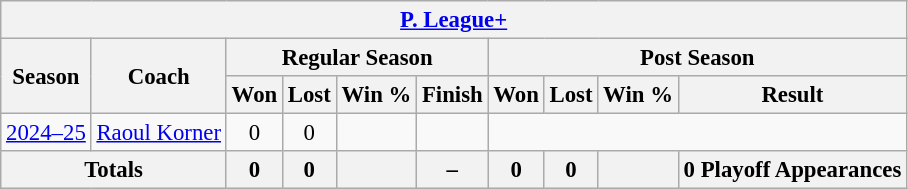<table class="wikitable" style="font-size: 95%; text-align:center;">
<tr>
<th colspan="10"><a href='#'>P. League+</a></th>
</tr>
<tr>
<th rowspan="2">Season</th>
<th rowspan="2">Coach</th>
<th colspan="4">Regular Season</th>
<th colspan="4">Post Season</th>
</tr>
<tr>
<th>Won</th>
<th>Lost</th>
<th>Win %</th>
<th>Finish</th>
<th>Won</th>
<th>Lost</th>
<th>Win %</th>
<th>Result</th>
</tr>
<tr>
<td><a href='#'>2024–25</a></td>
<td><a href='#'>Raoul Korner</a></td>
<td>0</td>
<td>0</td>
<td></td>
<td></td>
<td colspan="4"></td>
</tr>
<tr>
<th colspan="2">Totals</th>
<th>0</th>
<th>0</th>
<th></th>
<th>–</th>
<th>0</th>
<th>0</th>
<th></th>
<th>0 Playoff Appearances</th>
</tr>
</table>
